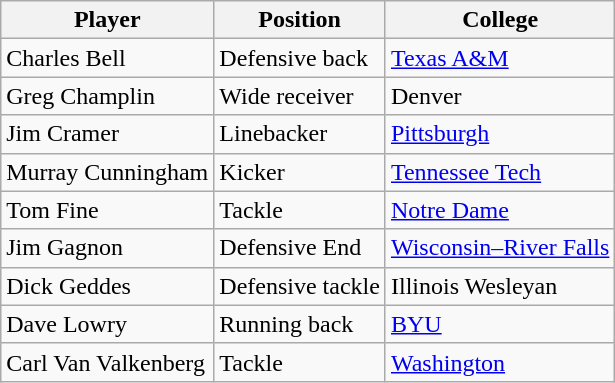<table class="wikitable">
<tr>
<th>Player</th>
<th>Position</th>
<th>College</th>
</tr>
<tr>
<td>Charles Bell</td>
<td>Defensive back</td>
<td><a href='#'>Texas A&M</a></td>
</tr>
<tr>
<td>Greg Champlin</td>
<td>Wide receiver</td>
<td>Denver</td>
</tr>
<tr>
<td>Jim Cramer</td>
<td>Linebacker</td>
<td><a href='#'>Pittsburgh</a></td>
</tr>
<tr>
<td>Murray Cunningham</td>
<td>Kicker</td>
<td><a href='#'>Tennessee Tech</a></td>
</tr>
<tr>
<td>Tom Fine</td>
<td>Tackle</td>
<td><a href='#'>Notre Dame</a></td>
</tr>
<tr>
<td>Jim Gagnon</td>
<td>Defensive End</td>
<td><a href='#'>Wisconsin–River Falls</a></td>
</tr>
<tr>
<td>Dick Geddes</td>
<td>Defensive tackle</td>
<td>Illinois Wesleyan</td>
</tr>
<tr>
<td>Dave Lowry</td>
<td>Running back</td>
<td><a href='#'>BYU</a></td>
</tr>
<tr>
<td>Carl Van Valkenberg</td>
<td>Tackle</td>
<td><a href='#'>Washington</a></td>
</tr>
</table>
